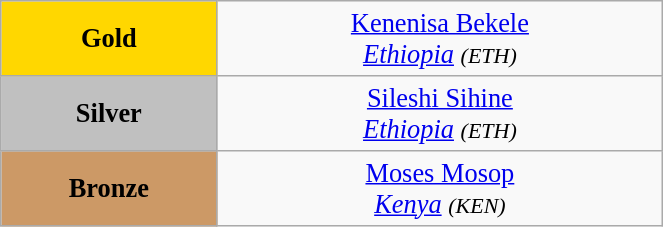<table class="wikitable" style=" text-align:center; font-size:110%;" width="35%">
<tr>
<td bgcolor="gold"><strong>Gold</strong></td>
<td> <a href='#'>Kenenisa Bekele</a><br><em><a href='#'>Ethiopia</a> <small>(ETH)</small></em></td>
</tr>
<tr>
<td bgcolor="silver"><strong>Silver</strong></td>
<td> <a href='#'>Sileshi Sihine</a><br><em><a href='#'>Ethiopia</a> <small>(ETH)</small></em></td>
</tr>
<tr>
<td bgcolor="CC9966"><strong>Bronze</strong></td>
<td> <a href='#'>Moses Mosop</a><br><em><a href='#'>Kenya</a> <small>(KEN)</small></em></td>
</tr>
</table>
